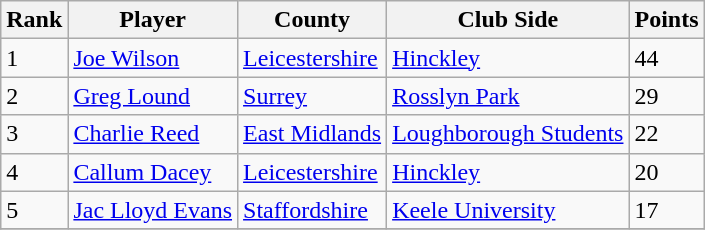<table class="wikitable">
<tr>
<th>Rank</th>
<th>Player</th>
<th>County</th>
<th>Club Side</th>
<th>Points</th>
</tr>
<tr>
<td>1</td>
<td> <a href='#'>Joe Wilson</a></td>
<td><a href='#'>Leicestershire</a></td>
<td><a href='#'>Hinckley</a></td>
<td>44</td>
</tr>
<tr>
<td>2</td>
<td> <a href='#'>Greg Lound</a></td>
<td><a href='#'>Surrey</a></td>
<td><a href='#'>Rosslyn Park</a></td>
<td>29</td>
</tr>
<tr>
<td>3</td>
<td> <a href='#'>Charlie Reed</a></td>
<td><a href='#'>East Midlands</a></td>
<td><a href='#'>Loughborough Students</a></td>
<td>22</td>
</tr>
<tr>
<td>4</td>
<td> <a href='#'>Callum Dacey</a></td>
<td><a href='#'>Leicestershire</a></td>
<td><a href='#'>Hinckley</a></td>
<td>20</td>
</tr>
<tr>
<td>5</td>
<td> <a href='#'>Jac Lloyd Evans</a></td>
<td><a href='#'>Staffordshire</a></td>
<td><a href='#'>Keele University</a></td>
<td>17</td>
</tr>
<tr>
</tr>
</table>
